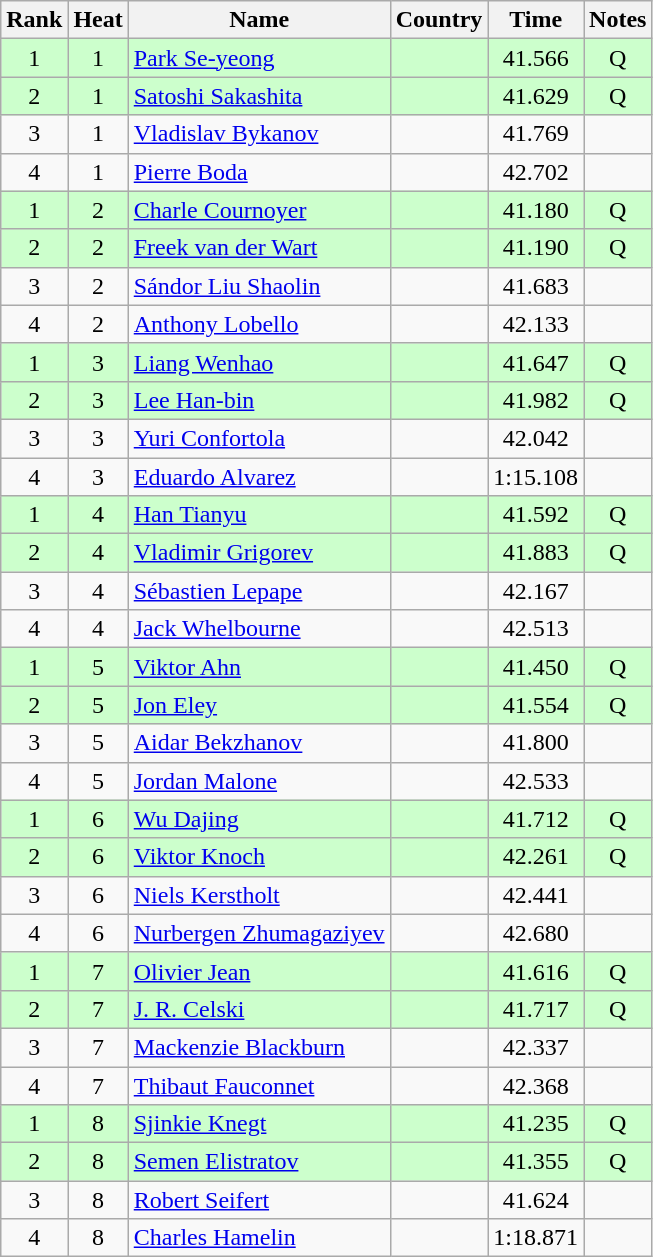<table class="wikitable sortable" style="text-align:center">
<tr>
<th>Rank</th>
<th>Heat</th>
<th>Name</th>
<th>Country</th>
<th>Time</th>
<th>Notes</th>
</tr>
<tr bgcolor=ccffcc>
<td>1</td>
<td>1</td>
<td align=left><a href='#'>Park Se-yeong</a></td>
<td align=left></td>
<td>41.566</td>
<td>Q</td>
</tr>
<tr bgcolor=ccffcc>
<td>2</td>
<td>1</td>
<td align=left><a href='#'>Satoshi Sakashita</a></td>
<td align=left></td>
<td>41.629</td>
<td>Q</td>
</tr>
<tr>
<td>3</td>
<td>1</td>
<td align=left><a href='#'>Vladislav Bykanov</a></td>
<td align=left></td>
<td>41.769</td>
<td></td>
</tr>
<tr>
<td>4</td>
<td>1</td>
<td align=left><a href='#'>Pierre Boda</a></td>
<td align=left></td>
<td>42.702</td>
<td></td>
</tr>
<tr bgcolor=ccffcc>
<td>1</td>
<td>2</td>
<td align=left><a href='#'>Charle Cournoyer</a></td>
<td align=left></td>
<td>41.180</td>
<td>Q</td>
</tr>
<tr bgcolor=ccffcc>
<td>2</td>
<td>2</td>
<td align=left><a href='#'>Freek van der Wart</a></td>
<td align=left></td>
<td>41.190</td>
<td>Q</td>
</tr>
<tr>
<td>3</td>
<td>2</td>
<td align=left><a href='#'>Sándor Liu Shaolin</a></td>
<td align=left></td>
<td>41.683</td>
<td></td>
</tr>
<tr>
<td>4</td>
<td>2</td>
<td align=left><a href='#'>Anthony Lobello</a></td>
<td align=left></td>
<td>42.133</td>
<td></td>
</tr>
<tr bgcolor=ccffcc>
<td>1</td>
<td>3</td>
<td align=left><a href='#'>Liang Wenhao</a></td>
<td align=left></td>
<td>41.647</td>
<td>Q</td>
</tr>
<tr bgcolor=ccffcc>
<td>2</td>
<td>3</td>
<td align=left><a href='#'>Lee Han-bin</a></td>
<td align=left></td>
<td>41.982</td>
<td>Q</td>
</tr>
<tr>
<td>3</td>
<td>3</td>
<td align=left><a href='#'>Yuri Confortola</a></td>
<td align=left></td>
<td>42.042</td>
<td></td>
</tr>
<tr>
<td>4</td>
<td>3</td>
<td align=left><a href='#'>Eduardo Alvarez</a></td>
<td align=left></td>
<td>1:15.108</td>
<td></td>
</tr>
<tr bgcolor=ccffcc>
<td>1</td>
<td>4</td>
<td align=left><a href='#'>Han Tianyu</a></td>
<td align=left></td>
<td>41.592</td>
<td>Q</td>
</tr>
<tr bgcolor=ccffcc>
<td>2</td>
<td>4</td>
<td align=left><a href='#'>Vladimir Grigorev</a></td>
<td align=left></td>
<td>41.883</td>
<td>Q</td>
</tr>
<tr>
<td>3</td>
<td>4</td>
<td align=left><a href='#'>Sébastien Lepape</a></td>
<td align=left></td>
<td>42.167</td>
<td></td>
</tr>
<tr>
<td>4</td>
<td>4</td>
<td align=left><a href='#'>Jack Whelbourne</a></td>
<td align=left></td>
<td>42.513</td>
<td></td>
</tr>
<tr bgcolor=ccffcc>
<td>1</td>
<td>5</td>
<td align=left><a href='#'>Viktor Ahn</a></td>
<td align=left></td>
<td>41.450</td>
<td>Q</td>
</tr>
<tr bgcolor=ccffcc>
<td>2</td>
<td>5</td>
<td align=left><a href='#'>Jon Eley</a></td>
<td align=left></td>
<td>41.554</td>
<td>Q</td>
</tr>
<tr>
<td>3</td>
<td>5</td>
<td align=left><a href='#'>Aidar Bekzhanov</a></td>
<td align=left></td>
<td>41.800</td>
<td></td>
</tr>
<tr>
<td>4</td>
<td>5</td>
<td align=left><a href='#'>Jordan Malone</a></td>
<td align=left></td>
<td>42.533</td>
<td></td>
</tr>
<tr bgcolor=ccffcc>
<td>1</td>
<td>6</td>
<td align=left><a href='#'>Wu Dajing</a></td>
<td align=left></td>
<td>41.712</td>
<td>Q</td>
</tr>
<tr bgcolor=ccffcc>
<td>2</td>
<td>6</td>
<td align=left><a href='#'>Viktor Knoch</a></td>
<td align=left></td>
<td>42.261</td>
<td>Q</td>
</tr>
<tr>
<td>3</td>
<td>6</td>
<td align=left><a href='#'>Niels Kerstholt</a></td>
<td align=left></td>
<td>42.441</td>
<td></td>
</tr>
<tr>
<td>4</td>
<td>6</td>
<td align=left><a href='#'>Nurbergen Zhumagaziyev</a></td>
<td align=left></td>
<td>42.680</td>
<td></td>
</tr>
<tr bgcolor=ccffcc>
<td>1</td>
<td>7</td>
<td align=left><a href='#'>Olivier Jean</a></td>
<td align=left></td>
<td>41.616</td>
<td>Q</td>
</tr>
<tr bgcolor=ccffcc>
<td>2</td>
<td>7</td>
<td align=left><a href='#'>J. R. Celski</a></td>
<td align=left></td>
<td>41.717</td>
<td>Q</td>
</tr>
<tr>
<td>3</td>
<td>7</td>
<td align=left><a href='#'>Mackenzie Blackburn</a></td>
<td align=left></td>
<td>42.337</td>
<td></td>
</tr>
<tr>
<td>4</td>
<td>7</td>
<td align=left><a href='#'>Thibaut Fauconnet</a></td>
<td align=left></td>
<td>42.368</td>
<td></td>
</tr>
<tr bgcolor=ccffcc>
<td>1</td>
<td>8</td>
<td align=left><a href='#'>Sjinkie Knegt</a></td>
<td align=left></td>
<td>41.235</td>
<td>Q</td>
</tr>
<tr bgcolor=ccffcc>
<td>2</td>
<td>8</td>
<td align=left><a href='#'>Semen Elistratov</a></td>
<td align=left></td>
<td>41.355</td>
<td>Q</td>
</tr>
<tr>
<td>3</td>
<td>8</td>
<td align=left><a href='#'>Robert Seifert</a></td>
<td align=left></td>
<td>41.624</td>
<td></td>
</tr>
<tr>
<td>4</td>
<td>8</td>
<td align=left><a href='#'>Charles Hamelin</a></td>
<td align=left></td>
<td>1:18.871</td>
<td></td>
</tr>
</table>
